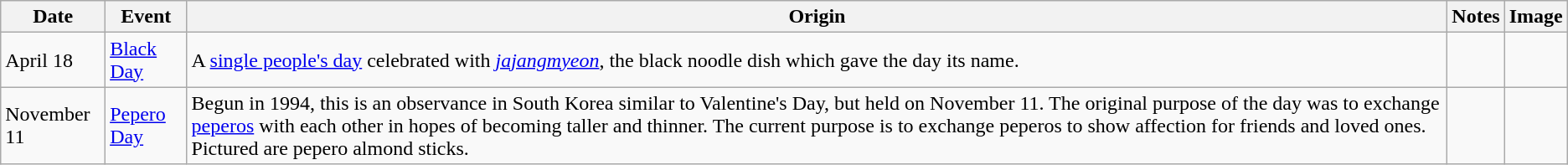<table class="wikitable sortable">
<tr>
<th>Date</th>
<th>Event</th>
<th>Origin</th>
<th>Notes</th>
<th>Image</th>
</tr>
<tr>
<td>April 18</td>
<td><a href='#'>Black Day</a></td>
<td>A <a href='#'>single people's day</a> celebrated with <em><a href='#'>jajangmyeon</a></em>, the black noodle dish which gave the day its name.</td>
<td></td>
<td></td>
</tr>
<tr>
<td>November 11</td>
<td><a href='#'>Pepero Day</a></td>
<td>Begun in 1994, this is an observance in South Korea similar to Valentine's Day, but held on November 11. The original purpose of the day was to exchange <a href='#'>peperos</a> with each other in hopes of becoming taller and thinner. The current purpose is to exchange peperos to show affection for friends and loved ones. Pictured are pepero almond sticks.</td>
<td></td>
<td></td>
</tr>
</table>
